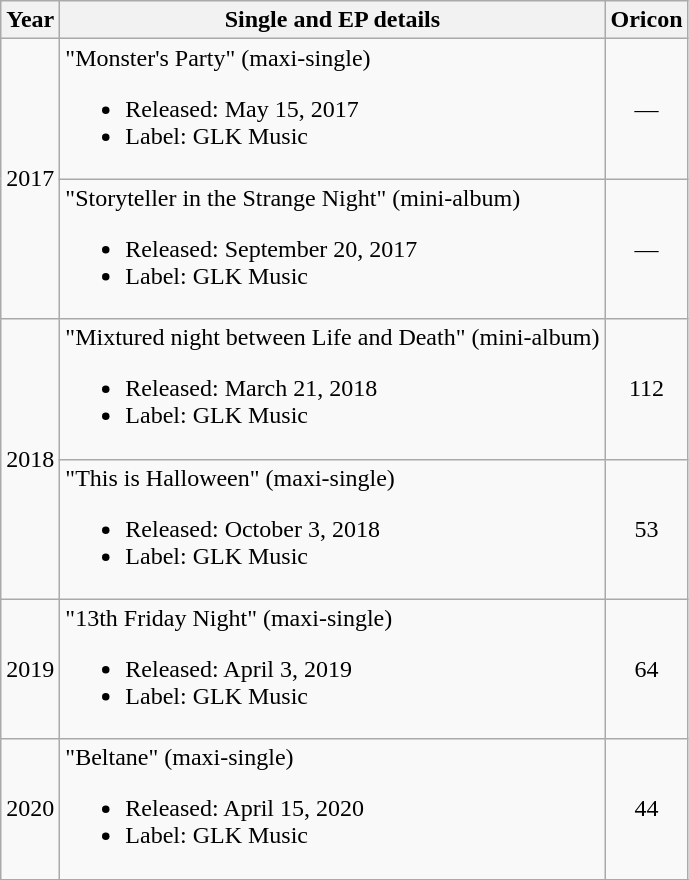<table class="wikitable">
<tr>
<th>Year</th>
<th>Single and EP details</th>
<th>Oricon</th>
</tr>
<tr>
<td rowspan="2">2017</td>
<td>"Monster's Party" (maxi-single)<br><ul><li>Released: May 15, 2017</li><li>Label: GLK Music</li></ul></td>
<td align="center">—</td>
</tr>
<tr>
<td>"Storyteller in the Strange Night" (mini-album)<br><ul><li>Released: September 20, 2017</li><li>Label: GLK Music</li></ul></td>
<td align="center">—</td>
</tr>
<tr>
<td rowspan="2">2018</td>
<td>"Mixtured night between Life and Death" (mini-album)<br><ul><li>Released: March 21, 2018</li><li>Label: GLK Music</li></ul></td>
<td align="center">112</td>
</tr>
<tr>
<td>"This is Halloween" (maxi-single)<br><ul><li>Released: October 3, 2018</li><li>Label: GLK Music</li></ul></td>
<td align="center">53</td>
</tr>
<tr>
<td>2019</td>
<td>"13th Friday Night" (maxi-single)<br><ul><li>Released: April 3, 2019</li><li>Label: GLK Music</li></ul></td>
<td align="center">64</td>
</tr>
<tr>
<td>2020</td>
<td>"Beltane" (maxi-single)<br><ul><li>Released: April 15, 2020</li><li>Label: GLK Music</li></ul></td>
<td align="center">44</td>
</tr>
<tr>
</tr>
</table>
